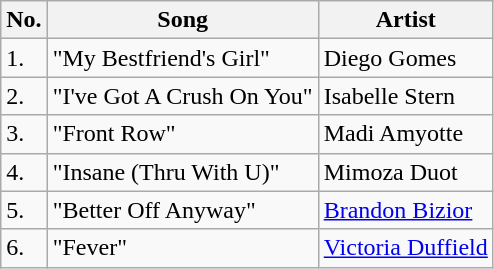<table class="wikitable">
<tr>
<th>No.</th>
<th>Song</th>
<th>Artist</th>
</tr>
<tr>
<td>1.</td>
<td>"My Bestfriend's Girl"</td>
<td>Diego Gomes</td>
</tr>
<tr>
<td>2.</td>
<td>"I've Got A Crush On You"</td>
<td>Isabelle Stern</td>
</tr>
<tr>
<td>3.</td>
<td>"Front Row"</td>
<td>Madi Amyotte</td>
</tr>
<tr>
<td>4.</td>
<td>"Insane (Thru With U)"</td>
<td>Mimoza Duot</td>
</tr>
<tr>
<td>5.</td>
<td>"Better Off Anyway"</td>
<td><a href='#'>Brandon Bizior</a></td>
</tr>
<tr>
<td>6.</td>
<td>"Fever"</td>
<td><a href='#'>Victoria Duffield</a></td>
</tr>
</table>
